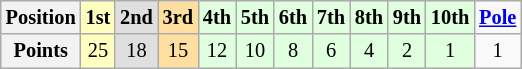<table class="wikitable" style="font-size:85%; text-align:center;">
<tr>
<th>Position</th>
<td style="background:#ffffbf;"><strong>1st</strong></td>
<td style="background:#dfdfdf;"><strong>2nd</strong></td>
<td style="background:#ffdf9f;"><strong>3rd</strong></td>
<td style="background:#dfffdf;"><strong>4th</strong></td>
<td style="background:#dfffdf;"><strong>5th</strong></td>
<td style="background:#dfffdf;"><strong>6th</strong></td>
<td style="background:#dfffdf;"><strong>7th</strong></td>
<td style="background:#dfffdf;"><strong>8th</strong></td>
<td style="background:#dfffdf;"><strong>9th</strong></td>
<td style="background:#dfffdf;"><strong>10th</strong></td>
<td><strong><a href='#'>Pole</a></strong></td>
</tr>
<tr>
<th>Points</th>
<td style="background:#ffffbf;">25</td>
<td style="background:#dfdfdf;">18</td>
<td style="background:#ffdf9f;">15</td>
<td style="background:#dfffdf;">12</td>
<td style="background:#dfffdf;">10</td>
<td style="background:#dfffdf;">8</td>
<td style="background:#dfffdf;">6</td>
<td style="background:#dfffdf;">4</td>
<td style="background:#dfffdf;">2</td>
<td style="background:#dfffdf;">1</td>
<td>1</td>
</tr>
</table>
